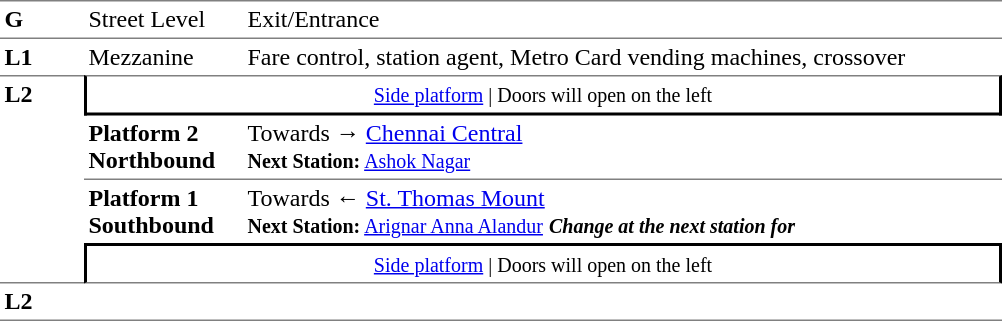<table table border=0 cellspacing=0 cellpadding=3>
<tr>
<td style="border-bottom:solid 1px gray;border-top:solid 1px gray;" width=50 valign=top><strong>G</strong></td>
<td style="border-top:solid 1px gray;border-bottom:solid 1px gray;" width=100 valign=top>Street Level</td>
<td style="border-top:solid 1px gray;border-bottom:solid 1px gray;" width=500 valign=top>Exit/Entrance</td>
</tr>
<tr>
<td valign=top><strong>L1</strong></td>
<td valign=top>Mezzanine</td>
<td valign=top>Fare control, station agent, Metro Card vending machines, crossover<br></td>
</tr>
<tr>
<td style="border-top:solid 1px gray;border-bottom:solid 1px gray;" width=50 rowspan=4 valign=top><strong>L2</strong></td>
<td style="border-top:solid 1px gray;border-right:solid 2px black;border-left:solid 2px black;border-bottom:solid 2px black;text-align:center;" colspan=2><small><a href='#'>Side platform</a> | Doors will open on the left </small></td>
</tr>
<tr>
<td style="border-bottom:solid 1px gray;" width=100><span><strong>Platform 2</strong><br><strong>Northbound</strong></span></td>
<td style="border-bottom:solid 1px gray;" width=500>Towards → <a href='#'>Chennai Central</a><br><small><strong>Next Station:</strong> <a href='#'>Ashok Nagar</a></small></td>
</tr>
<tr>
<td><span><strong>Platform 1</strong><br><strong>Southbound</strong></span></td>
<td><span></span>Towards ← <a href='#'>St. Thomas Mount</a><br><small><strong>Next Station:</strong> <a href='#'>Arignar Anna Alandur</a></small> <small><strong><em>Change at the next station for </em></strong></small></td>
</tr>
<tr>
<td style="border-top:solid 2px black;border-right:solid 2px black;border-left:solid 2px black;border-bottom:solid 1px gray;text-align:center;" colspan=2><small><a href='#'>Side platform</a> | Doors will open on the left </small></td>
</tr>
<tr>
<td style="border-bottom:solid 1px gray;" width=50 rowspan=2 valign=top><strong>L2</strong></td>
<td style="border-bottom:solid 1px gray;" width=100></td>
<td style="border-bottom:solid 1px gray;" width=500></td>
</tr>
<tr>
</tr>
</table>
